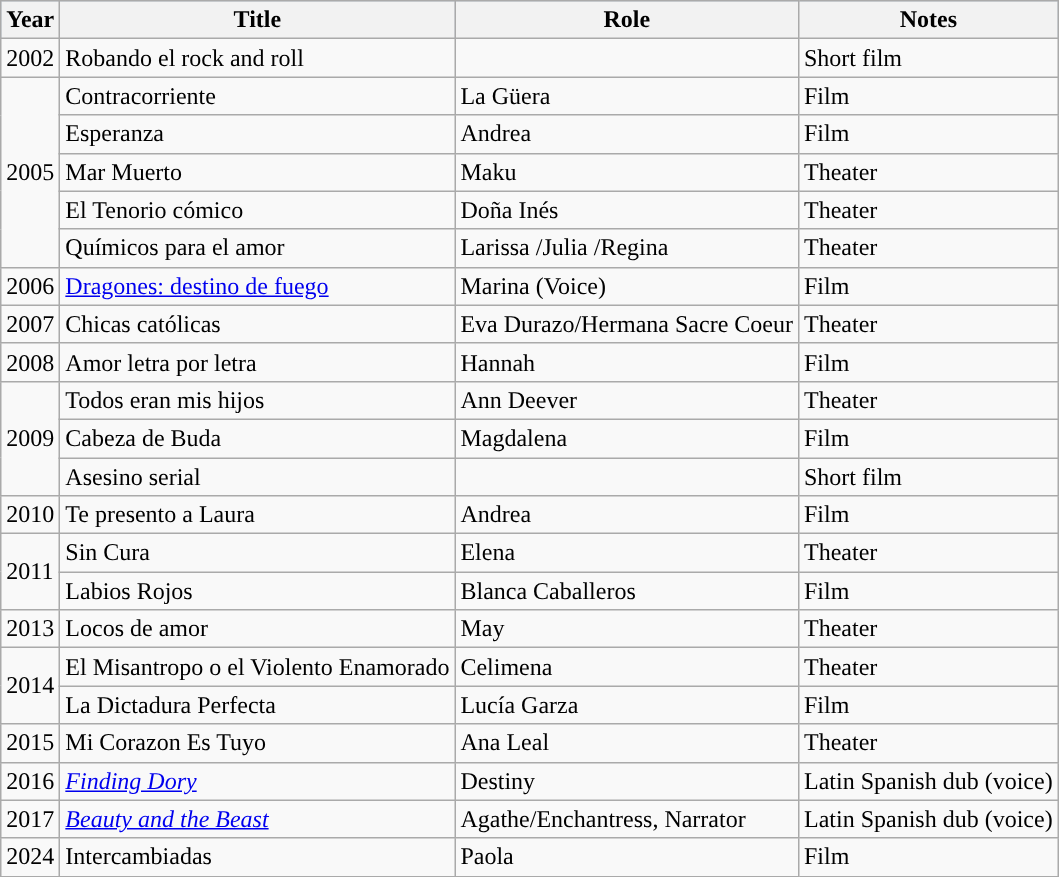<table class="wikitable">
<tr style="background:#b0c4de;">
<th>Year</th>
<th>Title</th>
<th>Role</th>
<th>Notes</th>
</tr>
<tr>
<td>2002</td>
<td>Robando el rock and roll</td>
<td></td>
<td>Short film</td>
</tr>
<tr>
<td rowspan=5>2005</td>
<td>Contracorriente</td>
<td>La Güera</td>
<td>Film</td>
</tr>
<tr>
<td>Esperanza</td>
<td>Andrea</td>
<td>Film</td>
</tr>
<tr>
<td>Mar Muerto</td>
<td>Maku</td>
<td>Theater</td>
</tr>
<tr>
<td>El Tenorio cómico</td>
<td>Doña Inés</td>
<td>Theater</td>
</tr>
<tr>
<td>Químicos para el amor</td>
<td>Larissa /Julia /Regina</td>
<td>Theater</td>
</tr>
<tr>
<td>2006</td>
<td><a href='#'>Dragones: destino de fuego</a></td>
<td>Marina (Voice)</td>
<td>Film</td>
</tr>
<tr>
<td>2007</td>
<td>Chicas católicas</td>
<td>Eva Durazo/Hermana Sacre Coeur</td>
<td>Theater</td>
</tr>
<tr>
<td>2008</td>
<td>Amor letra por letra</td>
<td>Hannah</td>
<td>Film</td>
</tr>
<tr>
<td rowspan=3>2009</td>
<td>Todos eran mis hijos</td>
<td>Ann Deever</td>
<td>Theater</td>
</tr>
<tr>
<td>Cabeza de Buda</td>
<td>Magdalena</td>
<td>Film</td>
</tr>
<tr>
<td>Asesino serial</td>
<td></td>
<td>Short film</td>
</tr>
<tr>
<td>2010</td>
<td>Te presento a Laura</td>
<td>Andrea</td>
<td>Film</td>
</tr>
<tr>
<td rowspan=2>2011</td>
<td>Sin Cura</td>
<td>Elena</td>
<td>Theater</td>
</tr>
<tr>
<td>Labios Rojos</td>
<td>Blanca Caballeros</td>
<td>Film</td>
</tr>
<tr>
<td>2013</td>
<td>Locos de amor</td>
<td>May</td>
<td>Theater</td>
</tr>
<tr>
<td rowspan=2>2014</td>
<td>El Misantropo o el Violento Enamorado</td>
<td>Celimena</td>
<td>Theater</td>
</tr>
<tr>
<td>La Dictadura Perfecta</td>
<td>Lucía Garza</td>
<td>Film</td>
</tr>
<tr>
<td>2015</td>
<td>Mi Corazon Es Tuyo</td>
<td>Ana Leal</td>
<td>Theater</td>
</tr>
<tr>
<td>2016</td>
<td><em><a href='#'>Finding Dory</a></em></td>
<td>Destiny</td>
<td>Latin Spanish dub (voice)</td>
</tr>
<tr>
<td>2017</td>
<td><a href='#'><em>Beauty and the Beast</em></a></td>
<td>Agathe/Enchantress, Narrator</td>
<td>Latin Spanish dub (voice)</td>
</tr>
<tr>
<td>2024</td>
<td>Intercambiadas</td>
<td>Paola</td>
<td>Film</td>
</tr>
</table>
